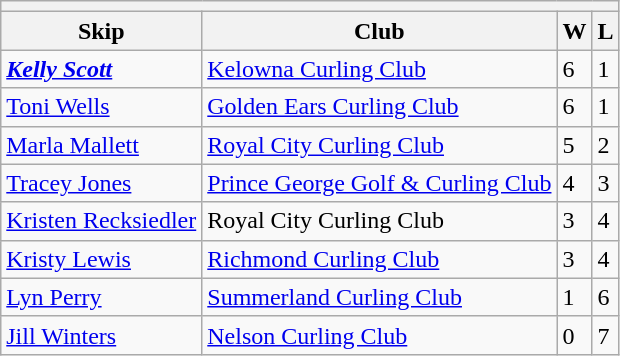<table class="wikitable">
<tr>
<th align="center" colspan=4></th>
</tr>
<tr>
<th>Skip</th>
<th>Club</th>
<th>W</th>
<th>L</th>
</tr>
<tr>
<td><strong><em><a href='#'>Kelly Scott</a></em></strong></td>
<td><a href='#'>Kelowna Curling Club</a></td>
<td>6</td>
<td>1</td>
</tr>
<tr>
<td><a href='#'>Toni Wells</a></td>
<td><a href='#'>Golden Ears Curling Club</a></td>
<td>6</td>
<td>1</td>
</tr>
<tr>
<td><a href='#'>Marla Mallett</a></td>
<td><a href='#'>Royal City Curling Club</a></td>
<td>5</td>
<td>2</td>
</tr>
<tr>
<td><a href='#'>Tracey Jones</a></td>
<td><a href='#'>Prince George Golf & Curling Club</a></td>
<td>4</td>
<td>3</td>
</tr>
<tr>
<td><a href='#'>Kristen Recksiedler</a></td>
<td>Royal City Curling Club</td>
<td>3</td>
<td>4</td>
</tr>
<tr>
<td><a href='#'>Kristy Lewis</a></td>
<td><a href='#'>Richmond Curling Club</a></td>
<td>3</td>
<td>4</td>
</tr>
<tr>
<td><a href='#'>Lyn Perry</a></td>
<td><a href='#'>Summerland Curling Club</a></td>
<td>1</td>
<td>6</td>
</tr>
<tr>
<td><a href='#'>Jill Winters</a></td>
<td><a href='#'>Nelson Curling Club</a></td>
<td>0</td>
<td>7</td>
</tr>
</table>
